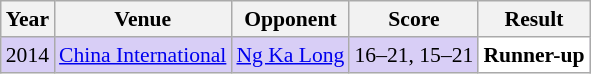<table class="sortable wikitable" style="font-size: 90%;">
<tr>
<th>Year</th>
<th>Venue</th>
<th>Opponent</th>
<th>Score</th>
<th>Result</th>
</tr>
<tr style="background:#D8CEF6">
<td align="center">2014</td>
<td align="left"><a href='#'>China International</a></td>
<td align="left"> <a href='#'>Ng Ka Long</a></td>
<td align="left">16–21, 15–21</td>
<td style="text-align:left; background:white"> <strong>Runner-up</strong></td>
</tr>
</table>
